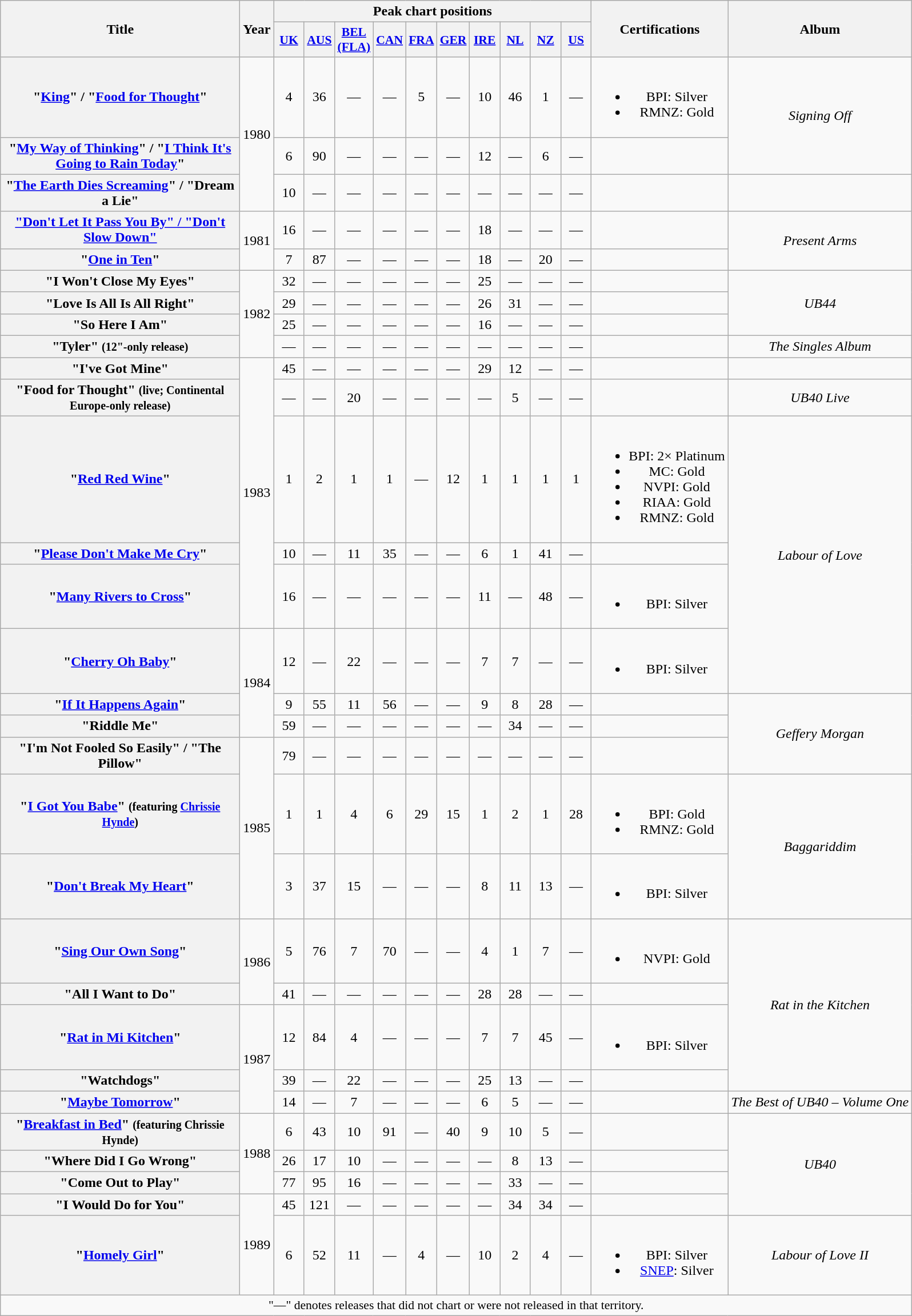<table class="wikitable plainrowheaders" style="text-align:center;">
<tr>
<th rowspan="2" scope="col" style="width:17em;">Title</th>
<th rowspan="2" scope="col" style="width:2em;">Year</th>
<th colspan="10">Peak chart positions</th>
<th rowspan="2">Certifications</th>
<th rowspan="2">Album</th>
</tr>
<tr>
<th scope="col" style="width:2em;font-size:90%;"><a href='#'>UK</a><br></th>
<th scope="col" style="width:2em;font-size:90%;"><a href='#'>AUS</a><br></th>
<th scope="col" style="width:2em;font-size:90%;"><a href='#'>BEL (FLA)</a><br></th>
<th scope="col" style="width:2em;font-size:90%;"><a href='#'>CAN</a><br></th>
<th scope="col" style="width:2em;font-size:90%;"><a href='#'>FRA</a><br></th>
<th scope="col" style="width:2em;font-size:90%;"><a href='#'>GER</a><br></th>
<th scope="col" style="width:2em;font-size:90%;"><a href='#'>IRE</a><br></th>
<th scope="col" style="width:2em;font-size:90%;"><a href='#'>NL</a><br></th>
<th scope="col" style="width:2em;font-size:90%;"><a href='#'>NZ</a><br></th>
<th scope="col" style="width:2em;font-size:90%;"><a href='#'>US</a><br></th>
</tr>
<tr>
<th scope="row">"<a href='#'>King</a>" / "<a href='#'>Food for Thought</a>"</th>
<td rowspan="3">1980</td>
<td>4</td>
<td>36</td>
<td>—</td>
<td>—</td>
<td>5</td>
<td>—</td>
<td>10</td>
<td>46</td>
<td>1</td>
<td>—</td>
<td><br><ul><li>BPI: Silver</li><li>RMNZ: Gold</li></ul></td>
<td rowspan="2"><em>Signing Off</em></td>
</tr>
<tr>
<th scope="row">"<a href='#'>My Way of Thinking</a>" / "<a href='#'>I Think It's Going to Rain Today</a>"</th>
<td>6</td>
<td>90</td>
<td>—</td>
<td>—</td>
<td>—</td>
<td>—</td>
<td>12</td>
<td>—</td>
<td>6</td>
<td>—</td>
<td></td>
</tr>
<tr>
<th scope="row">"<a href='#'>The Earth Dies Screaming</a>" / "Dream a Lie"</th>
<td>10</td>
<td>—</td>
<td>—</td>
<td>—</td>
<td>—</td>
<td>—</td>
<td>—</td>
<td>—</td>
<td>—</td>
<td>—</td>
<td></td>
<td></td>
</tr>
<tr>
<th scope="row"><a href='#'>"Don't Let It Pass You By" / "Don't Slow Down"</a></th>
<td rowspan="2">1981</td>
<td>16</td>
<td>—</td>
<td>—</td>
<td>—</td>
<td>—</td>
<td>—</td>
<td>18</td>
<td>—</td>
<td>—</td>
<td>—</td>
<td></td>
<td rowspan="2"><em>Present Arms</em></td>
</tr>
<tr>
<th scope="row">"<a href='#'>One in Ten</a>"</th>
<td>7</td>
<td>87</td>
<td>—</td>
<td>—</td>
<td>—</td>
<td>—</td>
<td>18</td>
<td>—</td>
<td>20</td>
<td>—</td>
<td></td>
</tr>
<tr>
<th scope="row">"I Won't Close My Eyes"</th>
<td rowspan="4">1982</td>
<td>32</td>
<td>—</td>
<td>—</td>
<td>—</td>
<td>—</td>
<td>—</td>
<td>25</td>
<td>—</td>
<td>—</td>
<td>—</td>
<td></td>
<td rowspan="3"><em>UB44</em></td>
</tr>
<tr>
<th scope="row">"Love Is All Is All Right"</th>
<td>29</td>
<td>—</td>
<td>—</td>
<td>—</td>
<td>—</td>
<td>—</td>
<td>26</td>
<td>31</td>
<td>—</td>
<td>—</td>
<td></td>
</tr>
<tr>
<th scope="row">"So Here I Am"</th>
<td>25</td>
<td>—</td>
<td>—</td>
<td>—</td>
<td>—</td>
<td>—</td>
<td>16</td>
<td>—</td>
<td>—</td>
<td>—</td>
<td></td>
</tr>
<tr>
<th scope="row">"Tyler" <small>(12"-only release)</small></th>
<td>—</td>
<td>—</td>
<td>—</td>
<td>—</td>
<td>—</td>
<td>—</td>
<td>—</td>
<td>—</td>
<td>—</td>
<td>—</td>
<td></td>
<td><em>The Singles Album</em></td>
</tr>
<tr>
<th scope="row">"I've Got Mine"</th>
<td rowspan="5">1983</td>
<td>45</td>
<td>—</td>
<td>—</td>
<td>—</td>
<td>—</td>
<td>—</td>
<td>29</td>
<td>12</td>
<td>—</td>
<td>—</td>
<td></td>
<td></td>
</tr>
<tr>
<th scope="row">"Food for Thought" <small>(live; Continental Europe-only release)</small></th>
<td>—</td>
<td>—</td>
<td>20</td>
<td>—</td>
<td>—</td>
<td>—</td>
<td>—</td>
<td>5</td>
<td>—</td>
<td>—</td>
<td></td>
<td><em>UB40 Live</em></td>
</tr>
<tr>
<th scope="row">"<a href='#'>Red Red Wine</a>"</th>
<td>1</td>
<td>2</td>
<td>1</td>
<td>1</td>
<td>—</td>
<td>12</td>
<td>1</td>
<td>1</td>
<td>1</td>
<td>1</td>
<td><br><ul><li>BPI: 2× Platinum</li><li>MC: Gold</li><li>NVPI: Gold</li><li>RIAA: Gold</li><li>RMNZ: Gold</li></ul></td>
<td rowspan="4"><em>Labour of Love</em></td>
</tr>
<tr>
<th scope="row">"<a href='#'>Please Don't Make Me Cry</a>"</th>
<td>10</td>
<td>—</td>
<td>11</td>
<td>35</td>
<td>—</td>
<td>—</td>
<td>6</td>
<td>1</td>
<td>41</td>
<td>—</td>
<td></td>
</tr>
<tr>
<th scope="row">"<a href='#'>Many Rivers to Cross</a>"</th>
<td>16</td>
<td>—</td>
<td>—</td>
<td>—</td>
<td>—</td>
<td>—</td>
<td>11</td>
<td>—</td>
<td>48</td>
<td>—</td>
<td><br><ul><li>BPI: Silver</li></ul></td>
</tr>
<tr>
<th scope="row">"<a href='#'>Cherry Oh Baby</a>"</th>
<td rowspan="3">1984</td>
<td>12</td>
<td>—</td>
<td>22</td>
<td>—</td>
<td>—</td>
<td>—</td>
<td>7</td>
<td>7</td>
<td>—</td>
<td>—</td>
<td><br><ul><li>BPI: Silver</li></ul></td>
</tr>
<tr>
<th scope="row">"<a href='#'>If It Happens Again</a>"</th>
<td>9</td>
<td>55</td>
<td>11</td>
<td>56</td>
<td>—</td>
<td>—</td>
<td>9</td>
<td>8</td>
<td>28</td>
<td>—</td>
<td></td>
<td rowspan="3"><em>Geffery Morgan</em></td>
</tr>
<tr>
<th scope="row">"Riddle Me"</th>
<td>59</td>
<td>—</td>
<td>—</td>
<td>—</td>
<td>—</td>
<td>—</td>
<td>—</td>
<td>34</td>
<td>—</td>
<td>—</td>
<td></td>
</tr>
<tr>
<th scope="row">"I'm Not Fooled So Easily" / "The Pillow"</th>
<td rowspan="3">1985</td>
<td>79</td>
<td>—</td>
<td>—</td>
<td>—</td>
<td>—</td>
<td>—</td>
<td>—</td>
<td>—</td>
<td>—</td>
<td>—</td>
<td></td>
</tr>
<tr>
<th scope="row">"<a href='#'>I Got You Babe</a>" <small>(featuring <a href='#'>Chrissie Hynde</a>)</small></th>
<td>1</td>
<td>1</td>
<td>4</td>
<td>6</td>
<td>29</td>
<td>15</td>
<td>1</td>
<td>2</td>
<td>1</td>
<td>28</td>
<td><br><ul><li>BPI: Gold</li><li>RMNZ: Gold</li></ul></td>
<td rowspan="2"><em>Baggariddim</em></td>
</tr>
<tr>
<th scope="row">"<a href='#'>Don't Break My Heart</a>"</th>
<td>3</td>
<td>37</td>
<td>15</td>
<td>—</td>
<td>—</td>
<td>—</td>
<td>8</td>
<td>11</td>
<td>13</td>
<td>—</td>
<td><br><ul><li>BPI: Silver</li></ul></td>
</tr>
<tr>
<th scope="row">"<a href='#'>Sing Our Own Song</a>"</th>
<td rowspan="2">1986</td>
<td>5</td>
<td>76</td>
<td>7</td>
<td>70</td>
<td>—</td>
<td>—</td>
<td>4</td>
<td>1</td>
<td>7</td>
<td>—</td>
<td><br><ul><li>NVPI: Gold</li></ul></td>
<td rowspan="4"><em>Rat in the Kitchen</em></td>
</tr>
<tr>
<th scope="row">"All I Want to Do"</th>
<td>41</td>
<td>—</td>
<td>—</td>
<td>—</td>
<td>—</td>
<td>—</td>
<td>28</td>
<td>28</td>
<td>—</td>
<td>—</td>
<td></td>
</tr>
<tr>
<th scope="row">"<a href='#'>Rat in Mi Kitchen</a>"</th>
<td rowspan="3">1987</td>
<td>12</td>
<td>84</td>
<td>4</td>
<td>—</td>
<td>—</td>
<td>—</td>
<td>7</td>
<td>7</td>
<td>45</td>
<td>—</td>
<td><br><ul><li>BPI: Silver</li></ul></td>
</tr>
<tr>
<th scope="row">"Watchdogs"</th>
<td>39</td>
<td>—</td>
<td>22</td>
<td>—</td>
<td>—</td>
<td>—</td>
<td>25</td>
<td>13</td>
<td>—</td>
<td>—</td>
<td></td>
</tr>
<tr>
<th scope="row">"<a href='#'>Maybe Tomorrow</a>"</th>
<td>14</td>
<td>—</td>
<td>7</td>
<td>—</td>
<td>—</td>
<td>—</td>
<td>6</td>
<td>5</td>
<td>—</td>
<td>—</td>
<td></td>
<td><em>The Best of UB40 – Volume One</em></td>
</tr>
<tr>
<th scope="row">"<a href='#'>Breakfast in Bed</a>" <small>(featuring Chrissie Hynde)</small></th>
<td rowspan="3">1988</td>
<td>6</td>
<td>43</td>
<td>10</td>
<td>91</td>
<td>—</td>
<td>40</td>
<td>9</td>
<td>10</td>
<td>5</td>
<td>—</td>
<td></td>
<td rowspan="4"><em>UB40</em></td>
</tr>
<tr>
<th scope="row">"Where Did I Go Wrong"</th>
<td>26</td>
<td>17</td>
<td>10</td>
<td>—</td>
<td>—</td>
<td>—</td>
<td>—</td>
<td>8</td>
<td>13</td>
<td>—</td>
<td></td>
</tr>
<tr>
<th scope="row">"Come Out to Play"</th>
<td>77</td>
<td>95</td>
<td>16</td>
<td>—</td>
<td>—</td>
<td>—</td>
<td>—</td>
<td>33</td>
<td>—</td>
<td>—</td>
<td></td>
</tr>
<tr>
<th scope="row">"I Would Do for You"</th>
<td rowspan="2">1989</td>
<td>45</td>
<td>121</td>
<td>—</td>
<td>—</td>
<td>—</td>
<td>—</td>
<td>—</td>
<td>34</td>
<td>34</td>
<td>—</td>
<td></td>
</tr>
<tr>
<th scope="row">"<a href='#'>Homely Girl</a>"</th>
<td>6</td>
<td>52</td>
<td>11</td>
<td>—</td>
<td>4</td>
<td>—</td>
<td>10</td>
<td>2</td>
<td>4</td>
<td>—</td>
<td><br><ul><li>BPI: Silver</li><li><a href='#'>SNEP</a>: Silver</li></ul></td>
<td><em>Labour of Love II</em></td>
</tr>
<tr>
<td colspan="14" style="font-size:90%">"—" denotes releases that did not chart or were not released in that territory.</td>
</tr>
</table>
